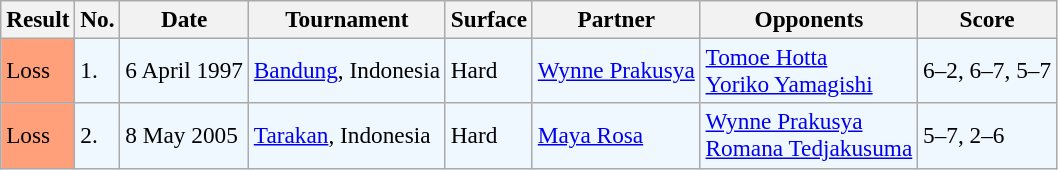<table class="sortable wikitable" style=font-size:97%>
<tr>
<th>Result</th>
<th>No.</th>
<th>Date</th>
<th>Tournament</th>
<th>Surface</th>
<th>Partner</th>
<th>Opponents</th>
<th>Score</th>
</tr>
<tr style="background:#f0f8ff;">
<td style="background:#ffa07a;">Loss</td>
<td>1.</td>
<td>6 April 1997</td>
<td><a href='#'>Bandung</a>, Indonesia</td>
<td>Hard</td>
<td> <a href='#'>Wynne Prakusya</a></td>
<td> <a href='#'>Tomoe Hotta</a> <br>  <a href='#'>Yoriko Yamagishi</a></td>
<td>6–2, 6–7, 5–7</td>
</tr>
<tr style="background:#f0f8ff;">
<td style="background:#ffa07a;">Loss</td>
<td>2.</td>
<td>8 May 2005</td>
<td><a href='#'>Tarakan</a>, Indonesia</td>
<td>Hard</td>
<td> <a href='#'>Maya Rosa</a></td>
<td> <a href='#'>Wynne Prakusya</a> <br>  <a href='#'>Romana Tedjakusuma</a></td>
<td>5–7, 2–6</td>
</tr>
</table>
